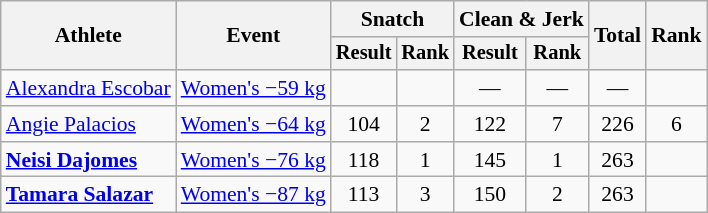<table class="wikitable" style="font-size:90%">
<tr>
<th rowspan="2">Athlete</th>
<th rowspan="2">Event</th>
<th colspan="2">Snatch</th>
<th colspan="2">Clean & Jerk</th>
<th rowspan="2">Total</th>
<th rowspan="2">Rank</th>
</tr>
<tr style="font-size:95%">
<th>Result</th>
<th>Rank</th>
<th>Result</th>
<th>Rank</th>
</tr>
<tr align=center>
<td align=left><a href='#'>Alexandra Escobar</a></td>
<td align=left><a href='#'>Women's −59 kg</a></td>
<td></td>
<td></td>
<td>—</td>
<td>—</td>
<td>—</td>
<td></td>
</tr>
<tr align=center>
<td align=left><a href='#'>Angie Palacios</a></td>
<td align=left><a href='#'>Women's −64 kg</a></td>
<td>104</td>
<td>2</td>
<td>122</td>
<td>7</td>
<td>226</td>
<td>6</td>
</tr>
<tr align=center>
<td align=left><strong><a href='#'>Neisi Dajomes</a></strong></td>
<td align=left><a href='#'>Women's −76 kg</a></td>
<td>118</td>
<td>1</td>
<td>145</td>
<td>1</td>
<td>263</td>
<td></td>
</tr>
<tr align=center>
<td align=left><strong><a href='#'>Tamara Salazar</a></strong></td>
<td align=left><a href='#'>Women's −87 kg</a></td>
<td>113</td>
<td>3</td>
<td>150</td>
<td>2</td>
<td>263</td>
<td></td>
</tr>
</table>
